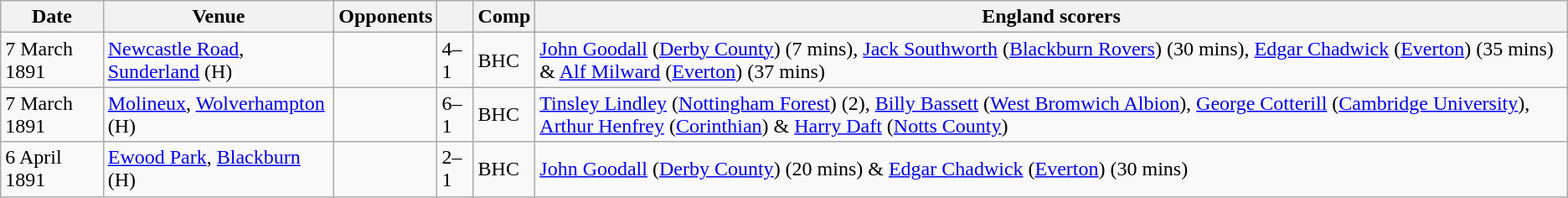<table class="wikitable">
<tr>
<th>Date</th>
<th>Venue</th>
<th>Opponents</th>
<th></th>
<th>Comp</th>
<th background: "lightblue;">England scorers</th>
</tr>
<tr>
<td>7 March 1891</td>
<td><a href='#'>Newcastle Road</a>, <a href='#'>Sunderland</a> (H)</td>
<td></td>
<td>4–1</td>
<td>BHC</td>
<td><a href='#'>John Goodall</a> (<a href='#'>Derby County</a>) (7 mins), <a href='#'>Jack Southworth</a> (<a href='#'>Blackburn Rovers</a>) (30 mins), <a href='#'>Edgar Chadwick</a> (<a href='#'>Everton</a>) (35 mins) & <a href='#'>Alf Milward</a> (<a href='#'>Everton</a>) (37 mins)</td>
</tr>
<tr>
<td>7 March 1891</td>
<td><a href='#'>Molineux</a>, <a href='#'>Wolverhampton</a> (H)</td>
<td></td>
<td>6–1</td>
<td>BHC</td>
<td><a href='#'>Tinsley Lindley</a> (<a href='#'>Nottingham Forest</a>) (2), <a href='#'>Billy Bassett</a> (<a href='#'>West Bromwich Albion</a>), <a href='#'>George Cotterill</a> (<a href='#'>Cambridge University</a>), <a href='#'>Arthur Henfrey</a> (<a href='#'>Corinthian</a>) & <a href='#'>Harry Daft</a> (<a href='#'>Notts County</a>)</td>
</tr>
<tr>
<td>6 April 1891</td>
<td><a href='#'>Ewood Park</a>, <a href='#'>Blackburn</a> (H)</td>
<td></td>
<td>2–1</td>
<td>BHC</td>
<td><a href='#'>John Goodall</a> (<a href='#'>Derby County</a>) (20 mins) & <a href='#'>Edgar Chadwick</a> (<a href='#'>Everton</a>) (30 mins)</td>
</tr>
</table>
